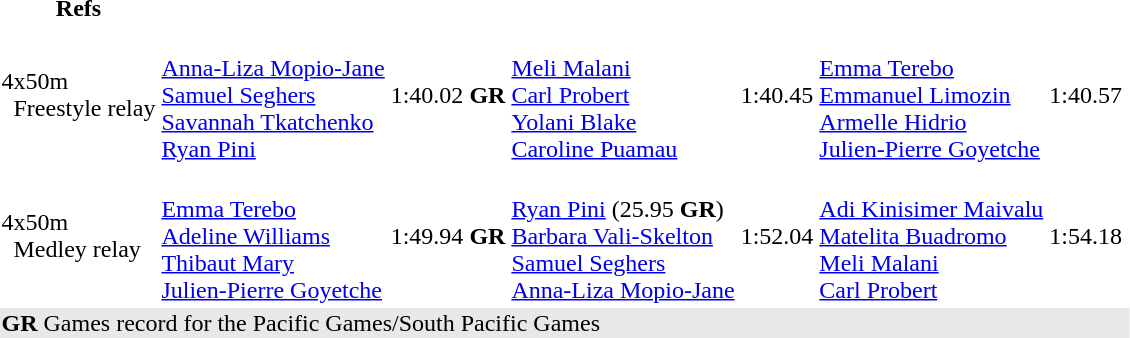<table>
<tr>
<th>Refs</th>
</tr>
<tr>
<td>4x50m <br>  Freestyle relay</td>
<td><br><a href='#'>Anna-Liza Mopio-Jane</a><br><a href='#'>Samuel Seghers</a><br><a href='#'>Savannah Tkatchenko</a><br><a href='#'>Ryan Pini</a></td>
<td>1:40.02 <strong>GR</strong></td>
<td><br><a href='#'>Meli Malani</a><br><a href='#'>Carl Probert</a><br><a href='#'>Yolani Blake</a><br><a href='#'>Caroline Puamau</a></td>
<td>1:40.45</td>
<td><br><a href='#'>Emma Terebo</a><br><a href='#'>Emmanuel Limozin</a><br><a href='#'>Armelle Hidrio</a><br><a href='#'>Julien-Pierre Goyetche</a></td>
<td>1:40.57</td>
<td align=center></td>
</tr>
<tr>
<td>4x50m <br>  Medley relay</td>
<td><br><a href='#'>Emma Terebo</a><br><a href='#'>Adeline Williams</a><br><a href='#'>Thibaut Mary</a><br><a href='#'>Julien-Pierre Goyetche</a></td>
<td>1:49.94 <strong>GR</strong></td>
<td><br><a href='#'>Ryan Pini</a> (25.95 <strong>GR</strong>)<br><a href='#'>Barbara Vali-Skelton</a><br><a href='#'>Samuel Seghers</a><br><a href='#'>Anna-Liza Mopio-Jane</a></td>
<td>1:52.04</td>
<td><br><a href='#'>Adi Kinisimer Maivalu</a><br><a href='#'>Matelita Buadromo</a><br><a href='#'>Meli Malani</a><br><a href='#'>Carl Probert</a></td>
<td>1:54.18</td>
<td align=center></td>
</tr>
<tr bgcolor= e8e8e8>
<td colspan=8><span><strong>GR</strong> Games record for the Pacific Games/South Pacific Games</span></td>
</tr>
</table>
